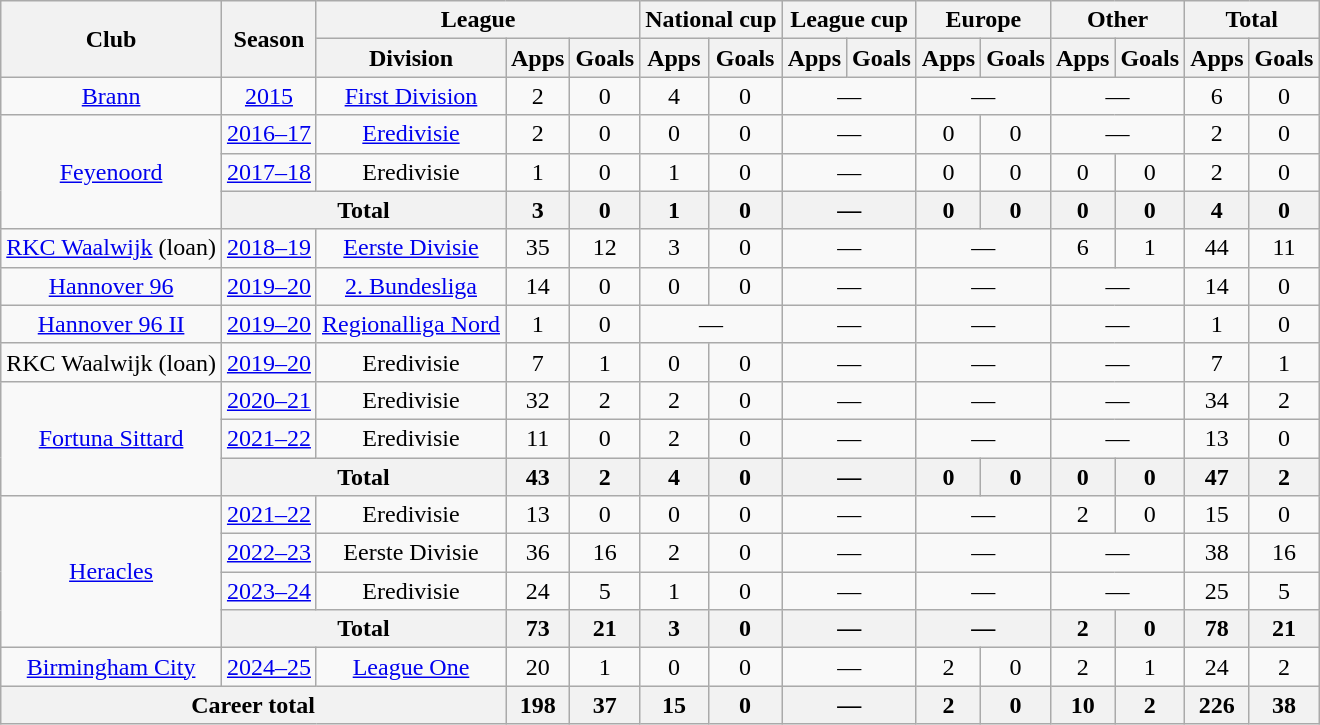<table class="wikitable" style="text-align:center">
<tr>
<th rowspan="2">Club</th>
<th rowspan="2">Season</th>
<th colspan="3">League</th>
<th colspan="2">National cup</th>
<th colspan="2">League cup</th>
<th colspan="2">Europe</th>
<th colspan="2">Other</th>
<th colspan="2">Total</th>
</tr>
<tr>
<th>Division</th>
<th>Apps</th>
<th>Goals</th>
<th>Apps</th>
<th>Goals</th>
<th>Apps</th>
<th>Goals</th>
<th>Apps</th>
<th>Goals</th>
<th>Apps</th>
<th>Goals</th>
<th>Apps</th>
<th>Goals</th>
</tr>
<tr>
<td><a href='#'>Brann</a></td>
<td><a href='#'>2015</a></td>
<td><a href='#'>First Division</a></td>
<td>2</td>
<td>0</td>
<td>4</td>
<td>0</td>
<td colspan="2">—</td>
<td colspan="2">—</td>
<td colspan="2">—</td>
<td>6</td>
<td>0</td>
</tr>
<tr>
<td rowspan="3"><a href='#'>Feyenoord</a></td>
<td><a href='#'>2016–17</a></td>
<td><a href='#'>Eredivisie</a></td>
<td>2</td>
<td>0</td>
<td>0</td>
<td>0</td>
<td colspan="2">—</td>
<td>0</td>
<td>0</td>
<td colspan="2">—</td>
<td>2</td>
<td>0</td>
</tr>
<tr>
<td><a href='#'>2017–18</a></td>
<td>Eredivisie</td>
<td>1</td>
<td>0</td>
<td>1</td>
<td>0</td>
<td colspan="2">—</td>
<td>0</td>
<td>0</td>
<td>0</td>
<td>0</td>
<td>2</td>
<td>0</td>
</tr>
<tr>
<th colspan="2">Total</th>
<th>3</th>
<th>0</th>
<th>1</th>
<th>0</th>
<th colspan="2">—</th>
<th>0</th>
<th>0</th>
<th>0</th>
<th>0</th>
<th>4</th>
<th>0</th>
</tr>
<tr>
<td><a href='#'>RKC Waalwijk</a> (loan)</td>
<td><a href='#'>2018–19</a></td>
<td><a href='#'>Eerste Divisie</a></td>
<td>35</td>
<td>12</td>
<td>3</td>
<td>0</td>
<td colspan="2">—</td>
<td colspan="2">—</td>
<td>6</td>
<td>1</td>
<td>44</td>
<td>11</td>
</tr>
<tr>
<td><a href='#'>Hannover 96</a></td>
<td><a href='#'>2019–20</a></td>
<td><a href='#'>2. Bundesliga</a></td>
<td>14</td>
<td>0</td>
<td>0</td>
<td>0</td>
<td colspan="2">—</td>
<td colspan="2">—</td>
<td colspan="2">—</td>
<td>14</td>
<td>0</td>
</tr>
<tr>
<td><a href='#'>Hannover 96 II</a></td>
<td><a href='#'>2019–20</a></td>
<td><a href='#'>Regionalliga Nord</a></td>
<td>1</td>
<td>0</td>
<td colspan="2">—</td>
<td colspan="2">—</td>
<td colspan="2">—</td>
<td colspan="2">—</td>
<td>1</td>
<td>0</td>
</tr>
<tr>
<td>RKC Waalwijk (loan)</td>
<td><a href='#'>2019–20</a></td>
<td>Eredivisie</td>
<td>7</td>
<td>1</td>
<td>0</td>
<td>0</td>
<td colspan="2">—</td>
<td colspan="2">—</td>
<td colspan="2">—</td>
<td>7</td>
<td>1</td>
</tr>
<tr>
<td rowspan="3"><a href='#'>Fortuna Sittard</a></td>
<td><a href='#'>2020–21</a></td>
<td>Eredivisie</td>
<td>32</td>
<td>2</td>
<td>2</td>
<td>0</td>
<td colspan="2">—</td>
<td colspan="2">—</td>
<td colspan="2">—</td>
<td>34</td>
<td>2</td>
</tr>
<tr>
<td><a href='#'>2021–22</a></td>
<td>Eredivisie</td>
<td>11</td>
<td>0</td>
<td>2</td>
<td>0</td>
<td colspan="2">—</td>
<td colspan="2">—</td>
<td colspan="2">—</td>
<td>13</td>
<td>0</td>
</tr>
<tr>
<th colspan="2">Total</th>
<th>43</th>
<th>2</th>
<th>4</th>
<th>0</th>
<th colspan="2">—</th>
<th>0</th>
<th>0</th>
<th>0</th>
<th>0</th>
<th>47</th>
<th>2</th>
</tr>
<tr>
<td rowspan="4"><a href='#'>Heracles</a></td>
<td><a href='#'>2021–22</a></td>
<td>Eredivisie</td>
<td>13</td>
<td>0</td>
<td>0</td>
<td>0</td>
<td colspan="2">—</td>
<td colspan="2">—</td>
<td>2</td>
<td>0</td>
<td>15</td>
<td>0</td>
</tr>
<tr>
<td><a href='#'>2022–23</a></td>
<td>Eerste Divisie</td>
<td>36</td>
<td>16</td>
<td>2</td>
<td>0</td>
<td colspan="2">—</td>
<td colspan="2">—</td>
<td colspan="2">—</td>
<td>38</td>
<td>16</td>
</tr>
<tr>
<td><a href='#'>2023–24</a></td>
<td>Eredivisie</td>
<td>24</td>
<td>5</td>
<td>1</td>
<td>0</td>
<td colspan="2">—</td>
<td colspan="2">—</td>
<td colspan="2">—</td>
<td>25</td>
<td>5</td>
</tr>
<tr>
<th colspan="2">Total</th>
<th>73</th>
<th>21</th>
<th>3</th>
<th>0</th>
<th colspan="2">—</th>
<th colspan="2">—</th>
<th>2</th>
<th>0</th>
<th>78</th>
<th>21</th>
</tr>
<tr>
<td><a href='#'>Birmingham City</a></td>
<td><a href='#'>2024–25</a></td>
<td><a href='#'>League One</a></td>
<td>20</td>
<td>1</td>
<td>0</td>
<td>0</td>
<td colspan="2">—</td>
<td>2</td>
<td>0</td>
<td>2</td>
<td>1</td>
<td>24</td>
<td>2</td>
</tr>
<tr>
<th colspan="3">Career total</th>
<th>198</th>
<th>37</th>
<th>15</th>
<th>0</th>
<th colspan="2">—</th>
<th>2</th>
<th>0</th>
<th>10</th>
<th>2</th>
<th>226</th>
<th>38</th>
</tr>
</table>
